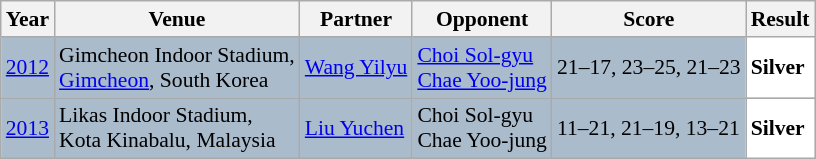<table class="sortable wikitable" style="font-size: 90%;">
<tr>
<th>Year</th>
<th>Venue</th>
<th>Partner</th>
<th>Opponent</th>
<th>Score</th>
<th>Result</th>
</tr>
<tr style="background:#AABBCC">
<td align="center"><a href='#'>2012</a></td>
<td align="left">Gimcheon Indoor Stadium,<br><a href='#'>Gimcheon</a>, South Korea</td>
<td align="left"> <a href='#'>Wang Yilyu</a></td>
<td align="left"> <a href='#'>Choi Sol-gyu</a> <br>  <a href='#'>Chae Yoo-jung</a></td>
<td align="left">21–17, 23–25, 21–23</td>
<td style="text-align:left; background:white"> <strong>Silver</strong></td>
</tr>
<tr style="background:#AABBCC">
<td align="center"><a href='#'>2013</a></td>
<td align="left">Likas Indoor Stadium,<br>Kota Kinabalu, Malaysia</td>
<td align="left"> <a href='#'>Liu Yuchen</a></td>
<td align="left"> Choi Sol-gyu <br>  Chae Yoo-jung</td>
<td align="left">11–21, 21–19, 13–21</td>
<td style="text-align:left; background:white"> <strong>Silver</strong></td>
</tr>
</table>
